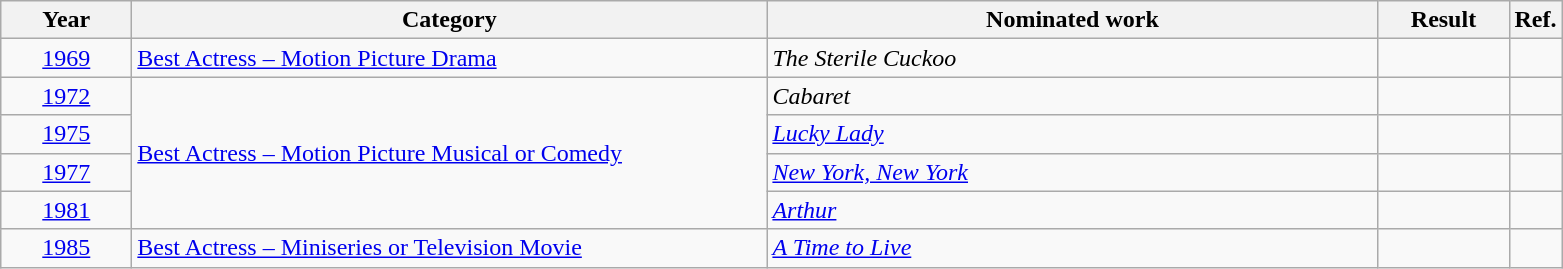<table class=wikitable>
<tr>
<th scope="col" style="width:5em;">Year</th>
<th scope="col" style="width:26em;">Category</th>
<th scope="col" style="width:25em;">Nominated work</th>
<th scope="col" style="width:5em;">Result</th>
<th>Ref.</th>
</tr>
<tr>
<td style="text-align:center;"><a href='#'>1969</a></td>
<td><a href='#'>Best  Actress – Motion Picture Drama</a></td>
<td><em>The Sterile Cuckoo</em></td>
<td></td>
<td style="text-align:center;"></td>
</tr>
<tr>
<td style="text-align:center;"><a href='#'>1972</a></td>
<td rowspan=4><a href='#'>Best Actress – Motion Picture Musical or Comedy</a></td>
<td><em>Cabaret</em></td>
<td></td>
<td style="text-align:center;"></td>
</tr>
<tr>
<td style="text-align:center;"><a href='#'>1975</a></td>
<td><em><a href='#'>Lucky Lady</a></em></td>
<td></td>
<td style="text-align:center;"></td>
</tr>
<tr>
<td style="text-align:center;"><a href='#'>1977</a></td>
<td><em><a href='#'>New York, New York</a></em></td>
<td></td>
<td style="text-align:center;"></td>
</tr>
<tr>
<td style="text-align:center;"><a href='#'>1981</a></td>
<td><em><a href='#'>Arthur</a></em></td>
<td></td>
<td style="text-align:center;"></td>
</tr>
<tr>
<td style="text-align:center;"><a href='#'>1985</a></td>
<td><a href='#'>Best Actress – Miniseries or Television Movie</a></td>
<td><em><a href='#'>A Time to Live</a></em></td>
<td></td>
<td style="text-align:center;"></td>
</tr>
</table>
